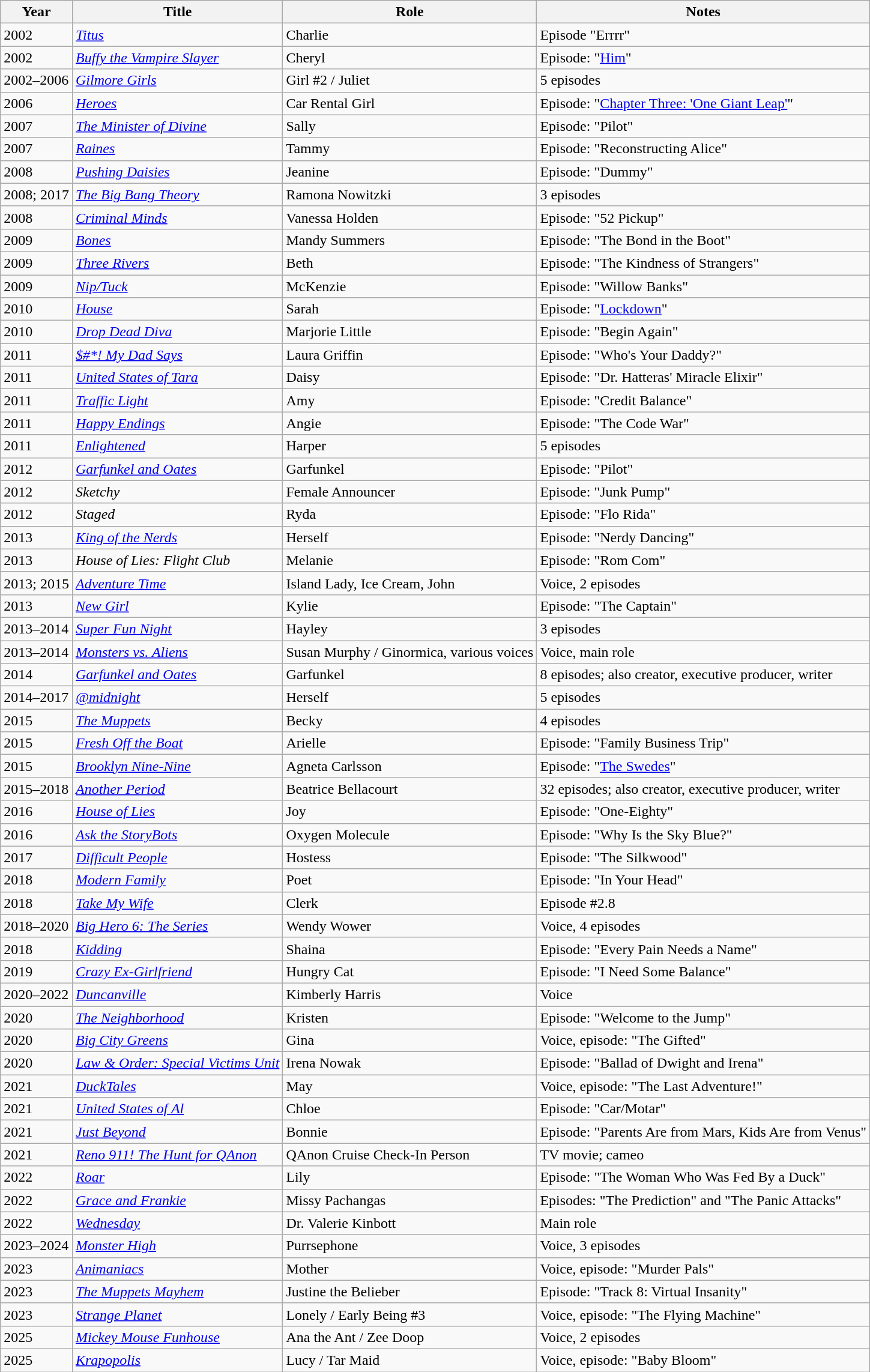<table class="wikitable sortable">
<tr>
<th>Year</th>
<th>Title</th>
<th>Role</th>
<th class="unsortable">Notes</th>
</tr>
<tr>
<td>2002</td>
<td><em><a href='#'>Titus</a></em></td>
<td>Charlie</td>
<td>Episode "Errrr"</td>
</tr>
<tr>
<td>2002</td>
<td><em><a href='#'>Buffy the Vampire Slayer</a></em></td>
<td>Cheryl</td>
<td>Episode: "<a href='#'>Him</a>"</td>
</tr>
<tr>
<td>2002–2006</td>
<td><em><a href='#'>Gilmore Girls</a></em></td>
<td>Girl #2 / Juliet</td>
<td>5 episodes</td>
</tr>
<tr>
<td>2006</td>
<td><em><a href='#'>Heroes</a></em></td>
<td>Car Rental Girl</td>
<td>Episode: "<a href='#'>Chapter Three: 'One Giant Leap'</a>"</td>
</tr>
<tr>
<td>2007</td>
<td data-sort-value="Minister of Divine, The"><em><a href='#'>The Minister of Divine</a></em></td>
<td>Sally</td>
<td>Episode: "Pilot"</td>
</tr>
<tr>
<td>2007</td>
<td><em><a href='#'>Raines</a></em></td>
<td>Tammy</td>
<td>Episode: "Reconstructing Alice"</td>
</tr>
<tr>
<td>2008</td>
<td><em><a href='#'>Pushing Daisies</a></em></td>
<td>Jeanine</td>
<td>Episode: "Dummy"</td>
</tr>
<tr>
<td>2008; 2017</td>
<td data-sort-value="Big Bang Theory, The"><em><a href='#'>The Big Bang Theory</a></em></td>
<td>Ramona Nowitzki</td>
<td>3 episodes</td>
</tr>
<tr>
<td>2008</td>
<td><em><a href='#'>Criminal Minds</a></em></td>
<td>Vanessa Holden</td>
<td>Episode: "52 Pickup"</td>
</tr>
<tr>
<td>2009</td>
<td><em><a href='#'>Bones</a></em></td>
<td>Mandy Summers</td>
<td>Episode: "The Bond in the Boot"</td>
</tr>
<tr>
<td>2009</td>
<td><em><a href='#'>Three Rivers</a></em></td>
<td>Beth</td>
<td>Episode: "The Kindness of Strangers"</td>
</tr>
<tr>
<td>2009</td>
<td><em><a href='#'>Nip/Tuck</a></em></td>
<td>McKenzie</td>
<td>Episode: "Willow Banks"</td>
</tr>
<tr>
<td>2010</td>
<td><em><a href='#'>House</a></em></td>
<td>Sarah</td>
<td>Episode: "<a href='#'>Lockdown</a>"</td>
</tr>
<tr>
<td>2010</td>
<td><em><a href='#'>Drop Dead Diva</a></em></td>
<td>Marjorie Little</td>
<td>Episode: "Begin Again"</td>
</tr>
<tr>
<td>2011</td>
<td data-sort-value="Shit My Dad Says"><em><a href='#'>$#*! My Dad Says</a></em></td>
<td>Laura Griffin</td>
<td>Episode: "Who's Your Daddy?"</td>
</tr>
<tr>
<td>2011</td>
<td><em><a href='#'>United States of Tara</a></em></td>
<td>Daisy</td>
<td>Episode: "Dr. Hatteras' Miracle Elixir"</td>
</tr>
<tr>
<td>2011</td>
<td><em><a href='#'>Traffic Light</a></em></td>
<td>Amy</td>
<td>Episode: "Credit Balance"</td>
</tr>
<tr>
<td>2011</td>
<td><em><a href='#'>Happy Endings</a></em></td>
<td>Angie</td>
<td>Episode: "The Code War"</td>
</tr>
<tr>
<td>2011</td>
<td><em><a href='#'>Enlightened</a></em></td>
<td>Harper</td>
<td>5 episodes</td>
</tr>
<tr>
<td>2012</td>
<td><em><a href='#'>Garfunkel and Oates</a></em></td>
<td>Garfunkel</td>
<td>Episode: "Pilot"</td>
</tr>
<tr>
<td>2012</td>
<td><em>Sketchy</em></td>
<td>Female Announcer</td>
<td>Episode: "Junk Pump"</td>
</tr>
<tr>
<td>2012</td>
<td><em>Staged</em></td>
<td>Ryda</td>
<td>Episode: "Flo Rida"</td>
</tr>
<tr>
<td>2013</td>
<td><em><a href='#'>King of the Nerds</a></em></td>
<td>Herself</td>
<td>Episode: "Nerdy Dancing"</td>
</tr>
<tr>
<td>2013</td>
<td><em>House of Lies: Flight Club</em></td>
<td>Melanie</td>
<td>Episode: "Rom Com"</td>
</tr>
<tr>
<td>2013; 2015</td>
<td><em><a href='#'>Adventure Time</a></em></td>
<td>Island Lady, Ice Cream, John</td>
<td>Voice, 2 episodes</td>
</tr>
<tr>
<td>2013</td>
<td><em><a href='#'>New Girl</a></em></td>
<td>Kylie</td>
<td>Episode: "The Captain"</td>
</tr>
<tr>
<td>2013–2014</td>
<td><em><a href='#'>Super Fun Night</a></em></td>
<td>Hayley</td>
<td>3 episodes</td>
</tr>
<tr>
<td>2013–2014</td>
<td><em><a href='#'>Monsters vs. Aliens</a></em></td>
<td>Susan Murphy / Ginormica, various voices</td>
<td>Voice, main role</td>
</tr>
<tr>
<td>2014</td>
<td><em><a href='#'>Garfunkel and Oates</a></em></td>
<td>Garfunkel</td>
<td>8 episodes; also creator, executive producer, writer</td>
</tr>
<tr>
<td>2014–2017</td>
<td data-sort-value="At Midnight"><em><a href='#'>@midnight</a></em></td>
<td>Herself</td>
<td>5 episodes</td>
</tr>
<tr>
<td>2015</td>
<td data-sort-value="Muppets, The"><em><a href='#'>The Muppets</a></em></td>
<td>Becky</td>
<td>4 episodes</td>
</tr>
<tr>
<td>2015</td>
<td><em><a href='#'>Fresh Off the Boat</a></em></td>
<td>Arielle</td>
<td>Episode: "Family Business Trip"</td>
</tr>
<tr>
<td>2015</td>
<td><em><a href='#'>Brooklyn Nine-Nine</a></em></td>
<td>Agneta Carlsson</td>
<td>Episode: "<a href='#'>The Swedes</a>"</td>
</tr>
<tr>
<td>2015–2018</td>
<td><em><a href='#'>Another Period</a></em></td>
<td>Beatrice Bellacourt</td>
<td>32 episodes; also creator, executive producer, writer</td>
</tr>
<tr>
<td>2016</td>
<td><em><a href='#'>House of Lies</a></em></td>
<td>Joy</td>
<td>Episode: "One-Eighty"</td>
</tr>
<tr>
<td>2016</td>
<td><em><a href='#'>Ask the StoryBots</a></em></td>
<td>Oxygen Molecule</td>
<td>Episode: "Why Is the Sky Blue?"</td>
</tr>
<tr>
<td>2017</td>
<td><em><a href='#'>Difficult People</a></em></td>
<td>Hostess</td>
<td>Episode: "The Silkwood"</td>
</tr>
<tr>
<td>2018</td>
<td><em><a href='#'>Modern Family</a></em></td>
<td>Poet</td>
<td>Episode: "In Your Head"</td>
</tr>
<tr>
<td>2018</td>
<td><em><a href='#'>Take My Wife</a></em></td>
<td>Clerk</td>
<td>Episode #2.8</td>
</tr>
<tr>
<td>2018–2020</td>
<td><em><a href='#'>Big Hero 6: The Series</a></em></td>
<td>Wendy Wower</td>
<td>Voice, 4 episodes</td>
</tr>
<tr>
<td>2018</td>
<td><em><a href='#'>Kidding</a></em></td>
<td>Shaina</td>
<td>Episode: "Every Pain Needs a Name"</td>
</tr>
<tr>
<td>2019</td>
<td><em><a href='#'>Crazy Ex-Girlfriend</a></em></td>
<td>Hungry Cat</td>
<td>Episode: "I Need Some Balance"</td>
</tr>
<tr>
<td>2020–2022</td>
<td><em><a href='#'>Duncanville</a></em></td>
<td>Kimberly Harris</td>
<td>Voice</td>
</tr>
<tr>
<td>2020</td>
<td data-sort-value="Neighborhood, The"><em><a href='#'>The Neighborhood</a></em></td>
<td>Kristen</td>
<td>Episode: "Welcome to the Jump"</td>
</tr>
<tr>
<td>2020</td>
<td><em><a href='#'>Big City Greens</a></em></td>
<td>Gina</td>
<td>Voice, episode: "The Gifted"</td>
</tr>
<tr>
<td>2020</td>
<td><em><a href='#'>Law & Order: Special Victims Unit</a></em></td>
<td>Irena Nowak</td>
<td>Episode: "Ballad of Dwight and Irena"</td>
</tr>
<tr>
<td>2021</td>
<td><em><a href='#'>DuckTales</a></em></td>
<td>May</td>
<td>Voice, episode: "The Last Adventure!"</td>
</tr>
<tr>
<td>2021</td>
<td><em><a href='#'>United States of Al</a></em></td>
<td>Chloe</td>
<td>Episode: "Car/Motar"</td>
</tr>
<tr>
<td>2021</td>
<td><em><a href='#'>Just Beyond</a></em></td>
<td>Bonnie</td>
<td>Episode: "Parents Are from Mars, Kids Are from Venus"</td>
</tr>
<tr>
<td>2021</td>
<td><em><a href='#'>Reno 911! The Hunt for QAnon</a></em></td>
<td>QAnon Cruise Check-In Person</td>
<td>TV movie; cameo</td>
</tr>
<tr>
<td>2022</td>
<td><em><a href='#'>Roar</a></em></td>
<td>Lily</td>
<td>Episode: "The Woman Who Was Fed By a Duck"</td>
</tr>
<tr>
<td>2022</td>
<td><em><a href='#'>Grace and Frankie</a></em></td>
<td>Missy Pachangas</td>
<td>Episodes: "The Prediction" and "The Panic Attacks"</td>
</tr>
<tr>
<td>2022</td>
<td><em><a href='#'>Wednesday</a></em></td>
<td>Dr. Valerie Kinbott</td>
<td>Main role</td>
</tr>
<tr>
<td>2023–2024</td>
<td><em><a href='#'>Monster High</a></em></td>
<td>Purrsephone</td>
<td>Voice, 3 episodes</td>
</tr>
<tr>
<td>2023</td>
<td><em><a href='#'>Animaniacs</a></em></td>
<td>Mother</td>
<td>Voice, episode: "Murder Pals"</td>
</tr>
<tr>
<td>2023</td>
<td data-sort-value="Muppets Mayhem, The"><em><a href='#'>The Muppets Mayhem</a></em></td>
<td>Justine the Belieber</td>
<td>Episode: "Track 8: Virtual Insanity"</td>
</tr>
<tr>
<td>2023</td>
<td><em><a href='#'>Strange Planet</a></em></td>
<td>Lonely / Early Being #3</td>
<td>Voice, episode: "The Flying Machine"</td>
</tr>
<tr>
<td>2025</td>
<td><em><a href='#'>Mickey Mouse Funhouse</a></em></td>
<td>Ana the Ant / Zee Doop</td>
<td>Voice, 2 episodes</td>
</tr>
<tr>
<td>2025</td>
<td><em><a href='#'>Krapopolis</a></em></td>
<td>Lucy / Tar Maid</td>
<td>Voice, episode: "Baby Bloom"</td>
</tr>
</table>
